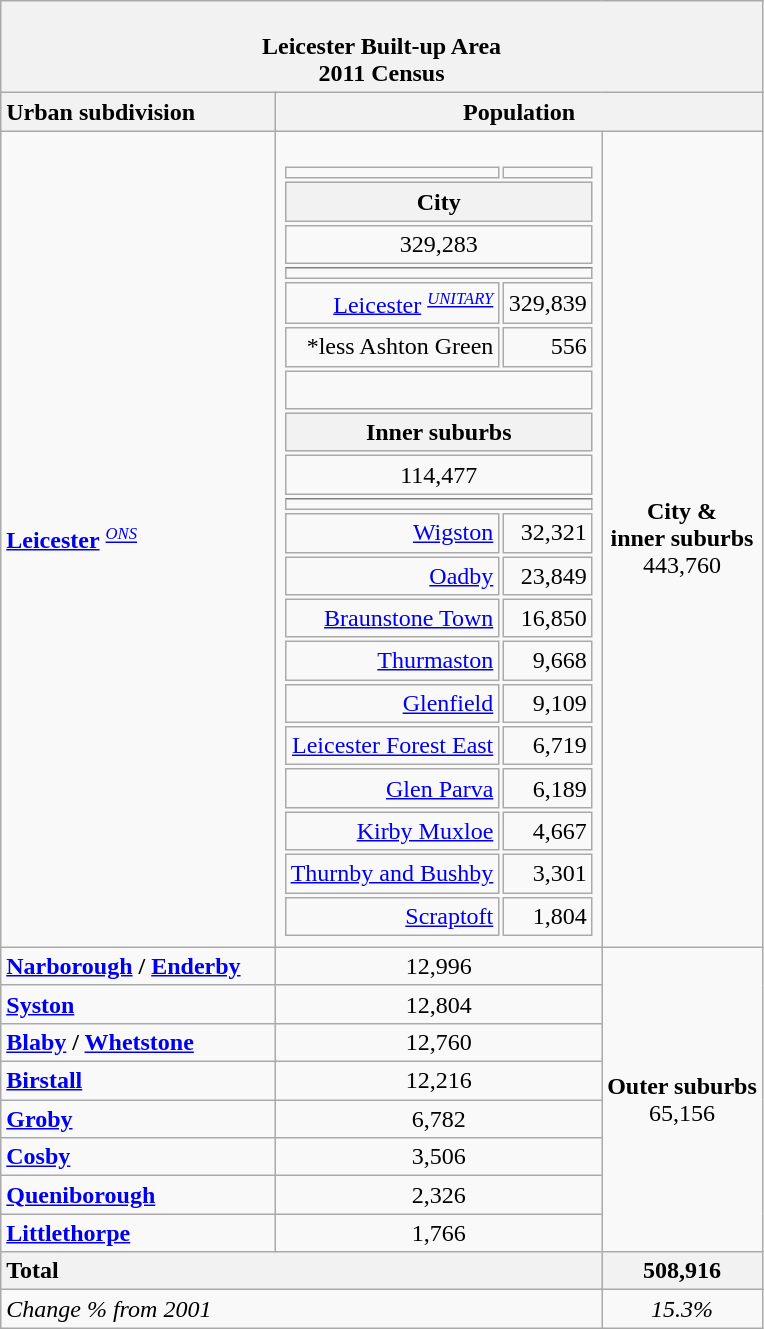<table class="wikitable">
<tr>
<th colspan="3"><br>Leicester Built-up Area<br>2011 Census<br></th>
</tr>
<tr>
<th style="text-align:left;width: 11em;">Urban subdivision</th>
<th colspan="2">Population</th>
</tr>
<tr align="right">
<td style="text-align:left;"><strong><a href='#'>Leicester</a></strong> <small><sup><em><a href='#'>ONS</a></em></sup></small></td>
<td style="text-align:right";><br><table>
<tr>
<td style="text-align:left;"></td>
<td></td>
</tr>
<tr style="background:Lavender;">
<th colspan="2" style="text-align:center;">City</th>
</tr>
<tr>
<td colspan="2" style="text-align:center;">329,283</td>
</tr>
<tr>
<td colspan="2" style="border-top:1px solid grey;"></td>
</tr>
<tr>
<td><a href='#'>Leicester</a> <small><sup><em><a href='#'>UNITARY</a></em></sup></small></td>
<td style="text-align:right;">329,839</td>
</tr>
<tr>
<td>*less Ashton Green</td>
<td style="text-align:right;">556</td>
</tr>
<tr>
<td colspan="2"> </td>
</tr>
<tr style="background:Lavender;">
<th colspan="2" style="text-align:center;">Inner suburbs</th>
</tr>
<tr>
<td colspan="2" style="text-align:center;">114,477</td>
</tr>
<tr>
<td colspan="2" style="border-top:1px solid grey;"></td>
</tr>
<tr>
<td><a href='#'>Wigston</a></td>
<td style="text-align:right;">32,321</td>
</tr>
<tr>
<td><a href='#'>Oadby</a></td>
<td style="text-align:right;">23,849</td>
</tr>
<tr>
<td><a href='#'>Braunstone Town</a></td>
<td style="text-align:right;">16,850</td>
</tr>
<tr>
<td><a href='#'>Thurmaston</a></td>
<td style="text-align:right;">9,668</td>
</tr>
<tr>
<td><a href='#'>Glenfield</a></td>
<td style="text-align:right;">9,109</td>
</tr>
<tr>
<td><a href='#'>Leicester Forest East</a></td>
<td style="text-align:right;">6,719</td>
</tr>
<tr>
<td><a href='#'>Glen Parva</a></td>
<td style="text-align:right;">6,189</td>
</tr>
<tr>
<td><a href='#'>Kirby Muxloe</a></td>
<td style="text-align:right;">4,667</td>
</tr>
<tr>
<td><a href='#'>Thurnby and Bushby</a></td>
<td style="text-align:right;">3,301</td>
</tr>
<tr>
<td><a href='#'>Scraptoft</a></td>
<td style="text-align:right;">1,804</td>
</tr>
<tr>
</tr>
</table>
</td>
<td style="text-align:center;"><strong>City &<br>inner suburbs</strong><br>443,760</td>
</tr>
<tr>
<td><strong><a href='#'>Narborough</a> / <a href='#'>Enderby</a></strong></td>
<td style="text-align:center;">12,996</td>
<td rowspan="8" style="text-align:center;"><strong>Outer suburbs</strong><br>65,156</td>
</tr>
<tr>
<td><strong><a href='#'>Syston</a></strong></td>
<td style="text-align:center;">12,804</td>
</tr>
<tr>
<td><strong><a href='#'>Blaby</a> / <a href='#'>Whetstone</a></strong></td>
<td style="text-align:center;">12,760</td>
</tr>
<tr>
<td><strong><a href='#'>Birstall</a></strong></td>
<td style="text-align:center;">12,216</td>
</tr>
<tr>
<td><strong><a href='#'>Groby</a></strong></td>
<td style="text-align:center;">6,782</td>
</tr>
<tr>
<td><strong><a href='#'>Cosby</a></strong></td>
<td style="text-align:center;">3,506</td>
</tr>
<tr>
<td><strong><a href='#'>Queniborough</a></strong></td>
<td style="text-align:center;">2,326</td>
</tr>
<tr>
<td><strong><a href='#'>Littlethorpe</a></strong></td>
<td style="text-align:center;">1,766</td>
</tr>
<tr>
<th colspan="2" style="text-align:left;">Total</th>
<th>508,916</th>
</tr>
<tr>
<td colspan="2" style="text-align:left;"><em>Change % from 2001</em></td>
<td align="center"><em> 15.3%</em></td>
</tr>
</table>
